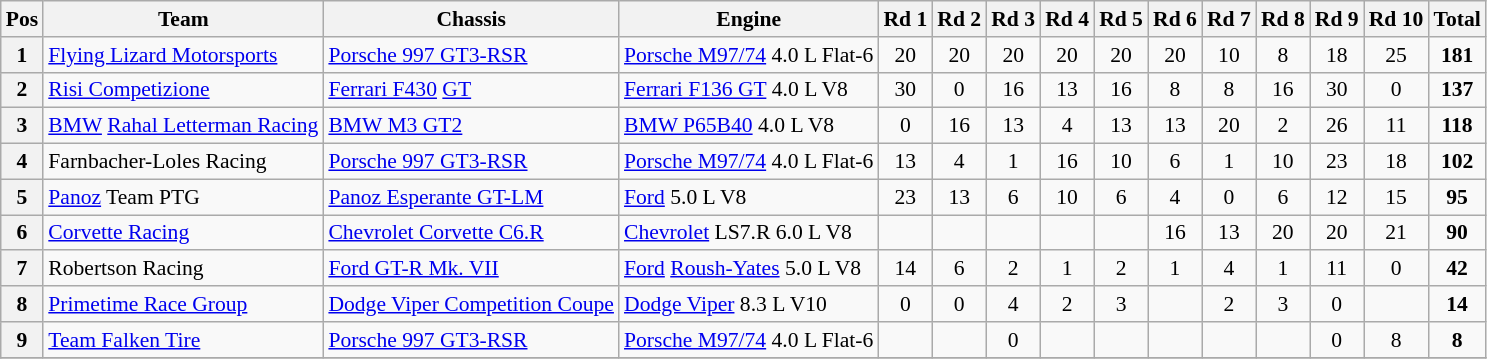<table class="wikitable" style="font-size: 90%;">
<tr>
<th>Pos</th>
<th>Team</th>
<th>Chassis</th>
<th>Engine</th>
<th>Rd 1</th>
<th>Rd 2</th>
<th>Rd 3</th>
<th>Rd 4</th>
<th>Rd 5</th>
<th>Rd 6</th>
<th>Rd 7</th>
<th>Rd 8</th>
<th>Rd 9</th>
<th>Rd 10</th>
<th>Total</th>
</tr>
<tr>
<th>1</th>
<td> <a href='#'>Flying Lizard Motorsports</a></td>
<td><a href='#'>Porsche 997 GT3-RSR</a></td>
<td><a href='#'>Porsche M97/74</a> 4.0 L Flat-6</td>
<td align="center">20</td>
<td align="center">20</td>
<td align="center">20</td>
<td align="center">20</td>
<td align="center">20</td>
<td align="center">20</td>
<td align="center">10</td>
<td align="center">8</td>
<td align="center">18</td>
<td align="center">25</td>
<td align="center"><strong>181</strong></td>
</tr>
<tr>
<th>2</th>
<td> <a href='#'>Risi Competizione</a></td>
<td><a href='#'>Ferrari F430</a> <a href='#'>GT</a></td>
<td><a href='#'>Ferrari F136 GT</a> 4.0 L V8</td>
<td align="center">30</td>
<td align="center">0</td>
<td align="center">16</td>
<td align="center">13</td>
<td align="center">16</td>
<td align="center">8</td>
<td align="center">8</td>
<td align="center">16</td>
<td align="center">30</td>
<td align="center">0</td>
<td align="center"><strong>137</strong></td>
</tr>
<tr>
<th>3</th>
<td> <a href='#'>BMW</a> <a href='#'>Rahal Letterman Racing</a></td>
<td><a href='#'>BMW M3 GT2</a></td>
<td><a href='#'>BMW P65B40</a> 4.0 L V8</td>
<td align="center">0</td>
<td align="center">16</td>
<td align="center">13</td>
<td align="center">4</td>
<td align="center">13</td>
<td align="center">13</td>
<td align="center">20</td>
<td align="center">2</td>
<td align="center">26</td>
<td align="center">11</td>
<td align="center"><strong>118</strong></td>
</tr>
<tr>
<th>4</th>
<td> Farnbacher-Loles Racing</td>
<td><a href='#'>Porsche 997 GT3-RSR</a></td>
<td><a href='#'>Porsche M97/74</a> 4.0 L Flat-6</td>
<td align="center">13</td>
<td align="center">4</td>
<td align="center">1</td>
<td align="center">16</td>
<td align="center">10</td>
<td align="center">6</td>
<td align="center">1</td>
<td align="center">10</td>
<td align="center">23</td>
<td align="center">18</td>
<td align="center"><strong>102</strong></td>
</tr>
<tr>
<th>5</th>
<td> <a href='#'>Panoz</a> Team PTG</td>
<td><a href='#'>Panoz Esperante GT-LM</a></td>
<td><a href='#'>Ford</a> 5.0 L V8</td>
<td align="center">23</td>
<td align="center">13</td>
<td align="center">6</td>
<td align="center">10</td>
<td align="center">6</td>
<td align="center">4</td>
<td align="center">0</td>
<td align="center">6</td>
<td align="center">12</td>
<td align="center">15</td>
<td align="center"><strong>95</strong></td>
</tr>
<tr>
<th>6</th>
<td> <a href='#'>Corvette Racing</a></td>
<td><a href='#'>Chevrolet Corvette C6.R</a></td>
<td><a href='#'>Chevrolet</a> LS7.R 6.0 L V8</td>
<td></td>
<td></td>
<td></td>
<td></td>
<td></td>
<td align="center">16</td>
<td align="center">13</td>
<td align="center">20</td>
<td align="center">20</td>
<td align="center">21</td>
<td align="center"><strong>90</strong></td>
</tr>
<tr>
<th>7</th>
<td> Robertson Racing</td>
<td><a href='#'>Ford GT-R Mk. VII</a></td>
<td><a href='#'>Ford</a> <a href='#'>Roush-Yates</a> 5.0 L V8</td>
<td align="center">14</td>
<td align="center">6</td>
<td align="center">2</td>
<td align="center">1</td>
<td align="center">2</td>
<td align="center">1</td>
<td align="center">4</td>
<td align="center">1</td>
<td align="center">11</td>
<td align="center">0</td>
<td align="center"><strong>42</strong></td>
</tr>
<tr>
<th>8</th>
<td> <a href='#'>Primetime Race Group</a></td>
<td><a href='#'>Dodge Viper Competition Coupe</a></td>
<td><a href='#'>Dodge Viper</a> 8.3 L V10</td>
<td align="center">0</td>
<td align="center">0</td>
<td align="center">4</td>
<td align="center">2</td>
<td align="center">3</td>
<td></td>
<td align="center">2</td>
<td align="center">3</td>
<td align="center">0</td>
<td></td>
<td align="center"><strong>14</strong></td>
</tr>
<tr>
<th>9</th>
<td> <a href='#'>Team Falken Tire</a></td>
<td><a href='#'>Porsche 997 GT3-RSR</a></td>
<td><a href='#'>Porsche M97/74</a> 4.0 L Flat-6</td>
<td></td>
<td></td>
<td align="center">0</td>
<td></td>
<td></td>
<td></td>
<td></td>
<td></td>
<td align="center">0</td>
<td align="center">8</td>
<td align="center"><strong>8</strong></td>
</tr>
<tr>
</tr>
</table>
